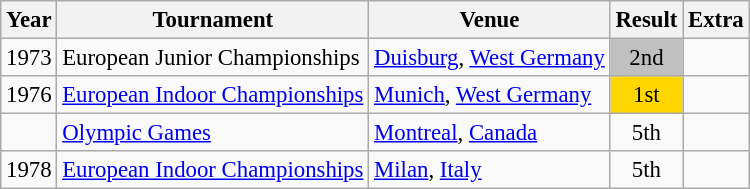<table class="wikitable" style="font-size: 95%;">
<tr>
<th>Year</th>
<th>Tournament</th>
<th>Venue</th>
<th>Result</th>
<th>Extra</th>
</tr>
<tr>
<td>1973</td>
<td>European Junior Championships</td>
<td><a href='#'>Duisburg</a>, <a href='#'>West Germany</a></td>
<td bgcolor="silver" align="center">2nd</td>
<td></td>
</tr>
<tr>
<td>1976</td>
<td><a href='#'>European Indoor Championships</a></td>
<td><a href='#'>Munich</a>, <a href='#'>West Germany</a></td>
<td bgcolor="gold" align="center">1st</td>
<td></td>
</tr>
<tr>
<td></td>
<td><a href='#'>Olympic Games</a></td>
<td><a href='#'>Montreal</a>, <a href='#'>Canada</a></td>
<td align="center">5th</td>
<td></td>
</tr>
<tr>
<td>1978</td>
<td><a href='#'>European Indoor Championships</a></td>
<td><a href='#'>Milan</a>, <a href='#'>Italy</a></td>
<td align="center">5th</td>
<td></td>
</tr>
</table>
